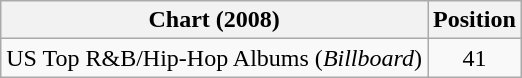<table class="wikitable plainrowheaders">
<tr>
<th>Chart (2008)</th>
<th>Position</th>
</tr>
<tr>
<td>US Top R&B/Hip-Hop Albums (<em>Billboard</em>)</td>
<td style="text-align:center">41</td>
</tr>
</table>
